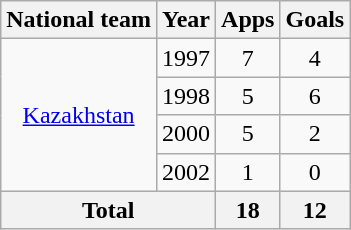<table class="wikitable" style="text-align:center">
<tr>
<th>National team</th>
<th>Year</th>
<th>Apps</th>
<th>Goals</th>
</tr>
<tr>
<td rowspan=4><a href='#'>Kazakhstan</a></td>
<td>1997</td>
<td>7</td>
<td>4</td>
</tr>
<tr>
<td>1998</td>
<td>5</td>
<td>6</td>
</tr>
<tr>
<td>2000</td>
<td>5</td>
<td>2</td>
</tr>
<tr>
<td>2002</td>
<td>1</td>
<td>0</td>
</tr>
<tr>
<th colspan="2">Total</th>
<th>18</th>
<th>12</th>
</tr>
</table>
